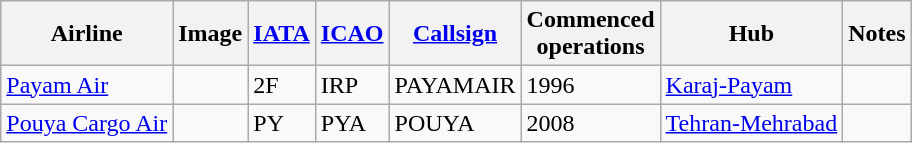<table border=0 cellpadding=2 cellspacing=3 class="wikitable sortable">
<tr valign="middle">
<th>Airline</th>
<th>Image</th>
<th><a href='#'>IATA</a></th>
<th><a href='#'>ICAO</a></th>
<th><a href='#'>Callsign</a></th>
<th>Commenced<br>operations</th>
<th>Hub</th>
<th>Notes</th>
</tr>
<tr>
<td><a href='#'>Payam Air</a></td>
<td></td>
<td>2F</td>
<td>IRP</td>
<td>PAYAMAIR</td>
<td>1996</td>
<td><a href='#'>Karaj-Payam</a></td>
<td></td>
</tr>
<tr>
<td><a href='#'>Pouya Cargo Air</a></td>
<td></td>
<td>PY</td>
<td>PYA</td>
<td>POUYA</td>
<td>2008</td>
<td><a href='#'>Tehran-Mehrabad</a></td>
<td></td>
</tr>
</table>
